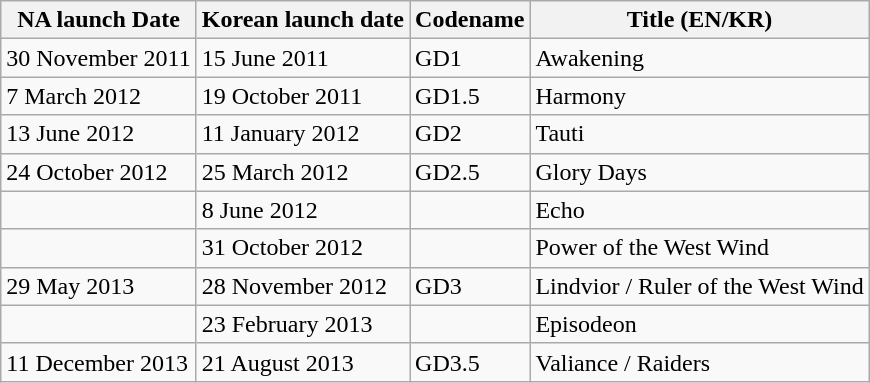<table class="wikitable">
<tr>
<th>NA launch Date</th>
<th>Korean launch date</th>
<th>Codename</th>
<th>Title (EN/KR)</th>
</tr>
<tr>
<td>30 November 2011</td>
<td>15 June 2011</td>
<td>GD1</td>
<td>Awakening</td>
</tr>
<tr>
<td>7 March 2012</td>
<td>19 October 2011</td>
<td>GD1.5</td>
<td>Harmony</td>
</tr>
<tr>
<td>13 June 2012</td>
<td>11 January 2012</td>
<td>GD2</td>
<td>Tauti</td>
</tr>
<tr>
<td>24 October 2012</td>
<td>25 March 2012</td>
<td>GD2.5</td>
<td>Glory Days</td>
</tr>
<tr>
<td></td>
<td>8 June 2012</td>
<td></td>
<td>Echo</td>
</tr>
<tr>
<td></td>
<td>31 October 2012</td>
<td></td>
<td>Power of the West Wind</td>
</tr>
<tr>
<td>29 May 2013</td>
<td>28 November 2012</td>
<td>GD3</td>
<td>Lindvior / Ruler of the West Wind</td>
</tr>
<tr>
<td></td>
<td>23 February 2013</td>
<td></td>
<td>Episodeon</td>
</tr>
<tr>
<td>11 December 2013</td>
<td>21 August 2013</td>
<td>GD3.5</td>
<td>Valiance / Raiders</td>
</tr>
</table>
